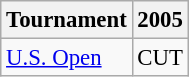<table class="wikitable" style="font-size:95%;text-align:center;">
<tr>
<th>Tournament</th>
<th>2005</th>
</tr>
<tr>
<td align=left><a href='#'>U.S. Open</a></td>
<td>CUT</td>
</tr>
</table>
